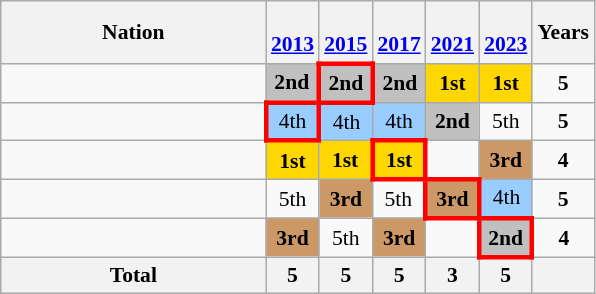<table class="wikitable" style="text-align:center; font-size:90%">
<tr>
<th width=170>Nation</th>
<th><br><a href='#'>2013</a></th>
<th><br><a href='#'>2015</a></th>
<th><br><a href='#'>2017</a></th>
<th><br><a href='#'>2021</a></th>
<th><br><a href='#'>2023</a></th>
<th>Years</th>
</tr>
<tr>
<td align=left></td>
<td bgcolor=silver><strong>2nd</strong></td>
<td bgcolor=silver style="border:3px solid red"><strong>2nd</strong></td>
<td bgcolor=silver><strong>2nd</strong></td>
<td bgcolor=gold><strong>1st</strong></td>
<td bgcolor=gold><strong>1st</strong></td>
<td><strong>5</strong></td>
</tr>
<tr>
<td align=left></td>
<td bgcolor=#9acdff style="border:3px solid red">4th</td>
<td bgcolor=#9acdff>4th</td>
<td bgcolor=#9acdff>4th</td>
<td bgcolor=silver><strong>2nd</strong></td>
<td>5th</td>
<td><strong>5</strong></td>
</tr>
<tr>
<td align=left></td>
<td bgcolor=gold><strong>1st</strong></td>
<td bgcolor=gold><strong>1st</strong></td>
<td bgcolor=gold style="border:3px solid red"><strong>1st</strong></td>
<td></td>
<td bgcolor=#cc9966><strong>3rd</strong></td>
<td><strong>4</strong></td>
</tr>
<tr>
<td align=left></td>
<td>5th</td>
<td bgcolor=#cc9966><strong>3rd</strong></td>
<td>5th</td>
<td bgcolor=#cc9966 style="border:3px solid red"><strong>3rd</strong></td>
<td bgcolor=#9acdff>4th</td>
<td><strong>5</strong></td>
</tr>
<tr>
<td align=left></td>
<td bgcolor=#cc9966><strong>3rd</strong></td>
<td>5th</td>
<td bgcolor=#cc9966><strong>3rd</strong></td>
<td></td>
<td bgcolor=silver style="border:3px solid red"><strong>2nd</strong></td>
<td><strong>4</strong></td>
</tr>
<tr>
<th>Total</th>
<th>5</th>
<th>5</th>
<th>5</th>
<th>3</th>
<th>5</th>
<th></th>
</tr>
</table>
